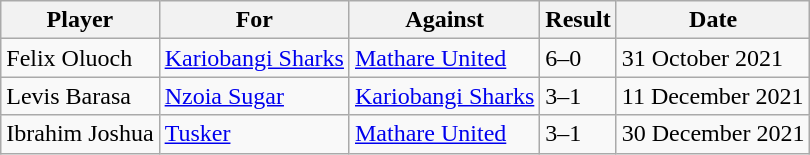<table class="wikitable">
<tr>
<th>Player</th>
<th>For</th>
<th>Against</th>
<th>Result</th>
<th>Date</th>
</tr>
<tr>
<td> Felix Oluoch</td>
<td><a href='#'>Kariobangi Sharks</a></td>
<td><a href='#'>Mathare United</a></td>
<td>6–0</td>
<td>31 October 2021</td>
</tr>
<tr>
<td> Levis Barasa</td>
<td><a href='#'>Nzoia Sugar</a></td>
<td><a href='#'>Kariobangi Sharks</a></td>
<td>3–1</td>
<td>11 December 2021</td>
</tr>
<tr>
<td> Ibrahim Joshua</td>
<td><a href='#'>Tusker</a></td>
<td><a href='#'>Mathare United</a></td>
<td>3–1</td>
<td>30 December 2021</td>
</tr>
</table>
